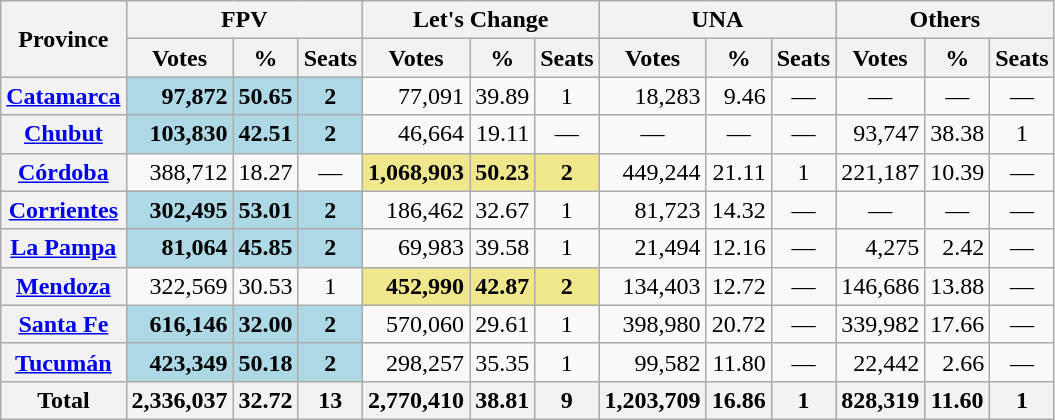<table class="wikitable sortable plainrowheaders" style="text-align:right;">
<tr>
<th rowspan=2>Province</th>
<th colspan=3>FPV</th>
<th colspan=3>Let's Change</th>
<th colspan=3>UNA</th>
<th colspan=3>Others</th>
</tr>
<tr>
<th>Votes</th>
<th>%</th>
<th>Seats</th>
<th>Votes</th>
<th>%</th>
<th>Seats</th>
<th>Votes</th>
<th>%</th>
<th>Seats</th>
<th>Votes</th>
<th>%</th>
<th>Seats</th>
</tr>
<tr>
<th scope=row><a href='#'>Catamarca</a></th>
<td bgcolor=lightblue><strong>97,872</strong></td>
<td bgcolor=lightblue><strong>50.65</strong></td>
<td bgcolor=lightblue align=center><strong>2</strong></td>
<td>77,091</td>
<td>39.89</td>
<td align=center>1</td>
<td>18,283</td>
<td>9.46</td>
<td align=center>—</td>
<td align=center>—</td>
<td align=center>—</td>
<td align=center>—</td>
</tr>
<tr>
<th scope=row><a href='#'>Chubut</a></th>
<td bgcolor=lightblue><strong>103,830</strong></td>
<td bgcolor=lightblue><strong>42.51</strong></td>
<td bgcolor=lightblue align=center><strong>2</strong></td>
<td>46,664</td>
<td>19.11</td>
<td align=center>—</td>
<td align=center>—</td>
<td align=center>—</td>
<td align=center>—</td>
<td>93,747</td>
<td>38.38</td>
<td align=center>1</td>
</tr>
<tr>
<th scope=row><a href='#'>Córdoba</a></th>
<td>388,712</td>
<td>18.27</td>
<td align=center>—</td>
<td bgcolor=khaki><strong>1,068,903</strong></td>
<td bgcolor=khaki><strong>50.23</strong></td>
<td bgcolor=khaki align=center><strong>2</strong></td>
<td>449,244</td>
<td>21.11</td>
<td align=center>1</td>
<td>221,187</td>
<td>10.39</td>
<td align=center>—</td>
</tr>
<tr>
<th scope=row><a href='#'>Corrientes</a></th>
<td bgcolor=lightblue><strong>302,495</strong></td>
<td bgcolor=lightblue><strong>53.01</strong></td>
<td bgcolor=lightblue align=center><strong>2</strong></td>
<td>186,462</td>
<td>32.67</td>
<td align=center>1</td>
<td>81,723</td>
<td>14.32</td>
<td align=center>—</td>
<td align=center>—</td>
<td align=center>—</td>
<td align=center>—</td>
</tr>
<tr>
<th scope=row><a href='#'>La Pampa</a></th>
<td bgcolor=lightblue><strong>81,064</strong></td>
<td bgcolor=lightblue><strong>45.85</strong></td>
<td bgcolor=lightblue align=center><strong>2</strong></td>
<td>69,983</td>
<td>39.58</td>
<td align=center>1</td>
<td>21,494</td>
<td>12.16</td>
<td align=center>—</td>
<td>4,275</td>
<td>2.42</td>
<td align=center>—</td>
</tr>
<tr>
<th scope=row><a href='#'>Mendoza</a></th>
<td>322,569</td>
<td>30.53</td>
<td align=center>1</td>
<td bgcolor=khaki><strong>452,990</strong></td>
<td bgcolor=khaki><strong>42.87</strong></td>
<td bgcolor=khaki align=center><strong>2</strong></td>
<td>134,403</td>
<td>12.72</td>
<td align=center>—</td>
<td>146,686</td>
<td>13.88</td>
<td align=center>—</td>
</tr>
<tr>
<th scope=row><a href='#'>Santa Fe</a></th>
<td bgcolor=lightblue><strong>616,146</strong></td>
<td bgcolor=lightblue><strong>32.00</strong></td>
<td bgcolor=lightblue align=center><strong>2</strong></td>
<td>570,060</td>
<td>29.61</td>
<td align=center>1</td>
<td>398,980</td>
<td>20.72</td>
<td align=center>—</td>
<td>339,982</td>
<td>17.66</td>
<td align=center>—</td>
</tr>
<tr>
<th scope=row><a href='#'>Tucumán</a></th>
<td bgcolor=lightblue><strong>423,349</strong></td>
<td bgcolor=lightblue><strong>50.18</strong></td>
<td bgcolor=lightblue align=center><strong>2</strong></td>
<td>298,257</td>
<td>35.35</td>
<td align=center>1</td>
<td>99,582</td>
<td>11.80</td>
<td align=center>—</td>
<td>22,442</td>
<td>2.66</td>
<td align=center>—</td>
</tr>
<tr>
<th>Total</th>
<th>2,336,037</th>
<th>32.72</th>
<th>13</th>
<th>2,770,410</th>
<th>38.81</th>
<th>9</th>
<th>1,203,709</th>
<th>16.86</th>
<th>1</th>
<th>828,319</th>
<th>11.60</th>
<th>1</th>
</tr>
</table>
